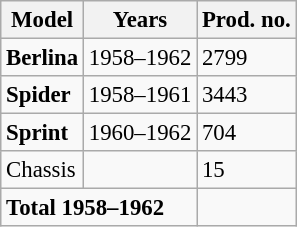<table class="wikitable" style="font-size:95%;">
<tr>
<th>Model</th>
<th>Years</th>
<th>Prod. no.</th>
</tr>
<tr>
<td><strong>Berlina</strong></td>
<td>1958–1962</td>
<td>2799</td>
</tr>
<tr>
<td><strong>Spider</strong></td>
<td>1958–1961</td>
<td>3443</td>
</tr>
<tr>
<td><strong>Sprint</strong></td>
<td>1960–1962</td>
<td>704</td>
</tr>
<tr>
<td>Chassis</td>
<td></td>
<td>15</td>
</tr>
<tr>
<td colspan=2><strong>Total 1958–1962</strong></td>
<td></td>
</tr>
</table>
